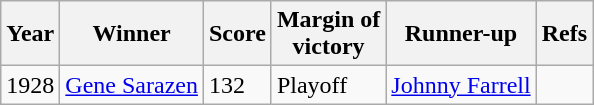<table class=wikitable>
<tr>
<th>Year</th>
<th>Winner</th>
<th>Score</th>
<th>Margin of<br>victory</th>
<th>Runner-up</th>
<th>Refs</th>
</tr>
<tr>
<td>1928</td>
<td> <a href='#'>Gene Sarazen</a></td>
<td>132</td>
<td>Playoff</td>
<td> <a href='#'>Johnny Farrell</a></td>
<td></td>
</tr>
</table>
